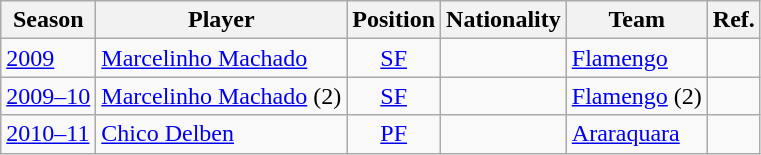<table class="wikitable sortable">
<tr>
<th scope="col">Season</th>
<th scope="col">Player</th>
<th scope="col">Position</th>
<th scope="col">Nationality</th>
<th scope="col">Team</th>
<th scope="col">Ref.</th>
</tr>
<tr>
<td><a href='#'>2009</a></td>
<td><a href='#'>Marcelinho Machado</a></td>
<td style="text-align:center;"><a href='#'>SF</a></td>
<td></td>
<td><a href='#'>Flamengo</a></td>
<td></td>
</tr>
<tr>
<td><a href='#'>2009–10</a></td>
<td><a href='#'>Marcelinho Machado</a> (2)</td>
<td style="text-align:center;"><a href='#'>SF</a></td>
<td></td>
<td><a href='#'>Flamengo</a> (2)</td>
<td></td>
</tr>
<tr>
<td><a href='#'>2010–11</a></td>
<td><a href='#'>Chico Delben</a></td>
<td style="text-align:center;"><a href='#'>PF</a></td>
<td></td>
<td><a href='#'>Araraquara</a></td>
<td></td>
</tr>
</table>
